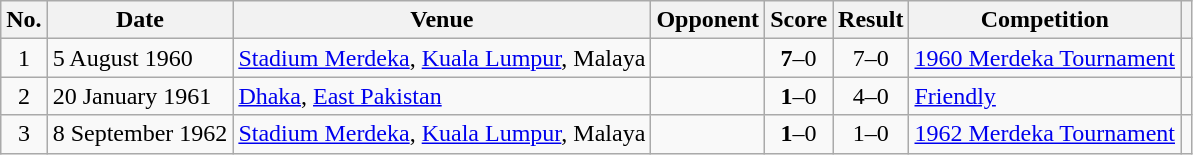<table class="wikitable plainrowheaders sortable">
<tr>
<th scope="col">No.</th>
<th scope="col">Date</th>
<th scope="col">Venue</th>
<th scope="col">Opponent</th>
<th scope="col">Score</th>
<th scope="col">Result</th>
<th scope="col">Competition</th>
<th scope="col" class="unsortable"></th>
</tr>
<tr>
<td align="center">1</td>
<td>5 August 1960</td>
<td><a href='#'>Stadium Merdeka</a>, <a href='#'>Kuala Lumpur</a>, Malaya</td>
<td></td>
<td align="center"><strong>7</strong>–0</td>
<td align="center">7–0</td>
<td><a href='#'>1960 Merdeka Tournament</a></td>
<td></td>
</tr>
<tr>
<td align="center">2</td>
<td>20 January 1961</td>
<td><a href='#'>Dhaka</a>, <a href='#'>East Pakistan</a></td>
<td></td>
<td align="center"><strong>1</strong>–0</td>
<td align="center">4–0</td>
<td><a href='#'>Friendly</a></td>
<td></td>
</tr>
<tr>
<td align="center">3</td>
<td>8 September 1962</td>
<td><a href='#'>Stadium Merdeka</a>, <a href='#'>Kuala Lumpur</a>, Malaya</td>
<td></td>
<td align="center"><strong>1</strong>–0</td>
<td align="center">1–0</td>
<td><a href='#'>1962 Merdeka Tournament</a></td>
<td></td>
</tr>
</table>
